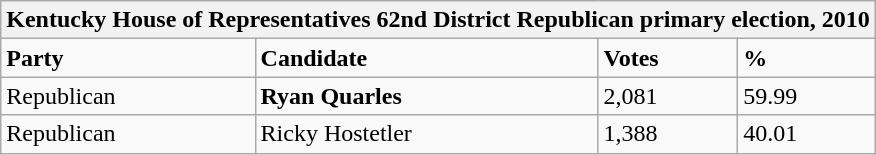<table class="wikitable">
<tr>
<th colspan="4">Kentucky House of Representatives 62nd District Republican primary election, 2010</th>
</tr>
<tr>
<td><strong>Party</strong></td>
<td><strong>Candidate</strong></td>
<td><strong>Votes</strong></td>
<td><strong>%</strong></td>
</tr>
<tr>
<td>Republican</td>
<td><strong>Ryan Quarles</strong></td>
<td>2,081</td>
<td>59.99</td>
</tr>
<tr>
<td>Republican</td>
<td>Ricky Hostetler</td>
<td>1,388</td>
<td>40.01</td>
</tr>
</table>
